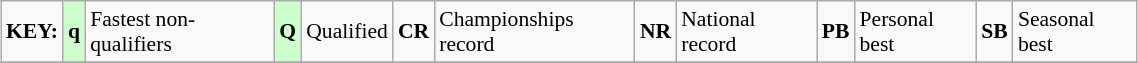<table class="wikitable" style="margin:0.5em auto; font-size:90%;position:relative;" width=60%>
<tr>
<td><strong>KEY:</strong></td>
<td bgcolor=ccffcc align=center><strong>q</strong></td>
<td>Fastest non-qualifiers</td>
<td bgcolor=ccffcc align=center><strong>Q</strong></td>
<td>Qualified</td>
<td align=center><strong>CR</strong></td>
<td>Championships record</td>
<td align=center><strong>NR</strong></td>
<td>National record</td>
<td align=center><strong>PB</strong></td>
<td>Personal best</td>
<td align=center><strong>SB</strong></td>
<td>Seasonal best</td>
</tr>
<tr>
</tr>
</table>
